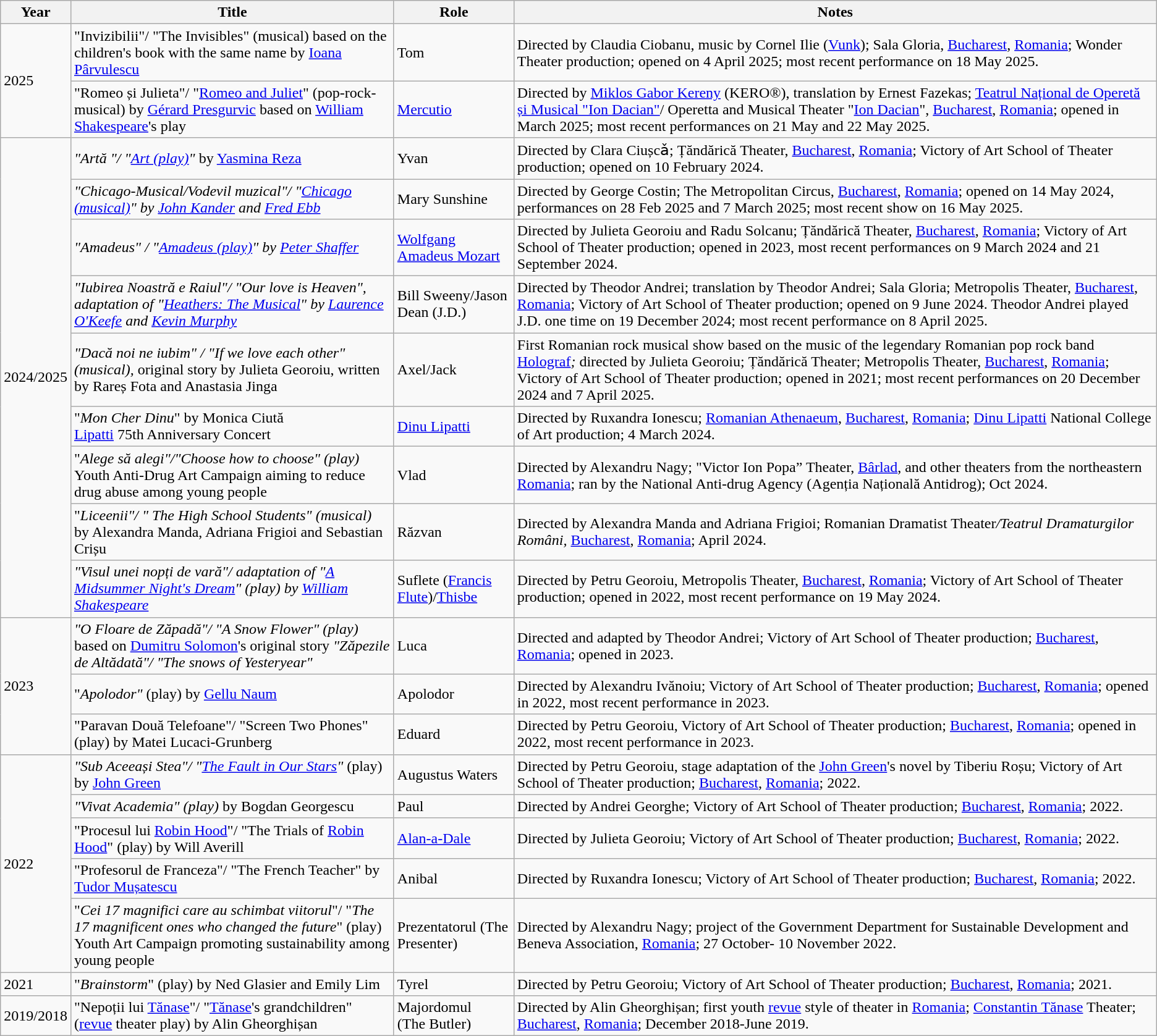<table class="wikitable">
<tr>
<th>Year</th>
<th>Title</th>
<th>Role</th>
<th>Notes</th>
</tr>
<tr>
<td rowspan="2">2025</td>
<td>"Invizibilii"/ "The Invisibles" (musical) based on the children's book with the same name by <a href='#'>Ioana Pârvulescu</a></td>
<td>Tom</td>
<td>Directed by Claudia Ciobanu, music by Cornel Ilie (<a href='#'>Vunk</a>); Sala Gloria, <a href='#'>Bucharest</a>, <a href='#'>Romania</a>; Wonder Theater production; opened on 4 April 2025; most recent performance on 18 May 2025. </td>
</tr>
<tr>
<td>"Romeo și Julieta"/ "<a href='#'>Romeo and Juliet</a>" (pop-rock-musical) by <a href='#'>Gérard Presgurvic</a> based on <a href='#'>William Shakespeare</a>'s play</td>
<td><a href='#'>Mercutio</a></td>
<td>Directed by <a href='#'>Miklos Gabor Kereny</a> (KERO®), translation by Ernest Fazekas; <a href='#'>Teatrul Național de Operetă și Musical "Ion Dacian"</a>/ Operetta and Musical Theater "<a href='#'>Ion Dacian</a>", <a href='#'>Bucharest</a>, <a href='#'>Romania</a>; opened in March 2025; most recent performances on 21 May and 22 May 2025. </td>
</tr>
<tr>
<td rowspan="9">2024/2025</td>
<td><em>"Artă "/ "<a href='#'>Art (play)</a>"</em> by <a href='#'>Yasmina Reza</a></td>
<td>Yvan</td>
<td>Directed by Clara Ciușcǎ; Țăndărică Theater, <a href='#'>Bucharest</a>, <a href='#'>Romania</a>; Victory of Art School of Theater production; opened on 10 February 2024.</td>
</tr>
<tr>
<td><em>"Chicago-Musical/Vodevil muzical"/ "<a href='#'>Chicago (musical)</a>" by <a href='#'>John Kander</a> and <a href='#'>Fred Ebb</a></em></td>
<td>Mary Sunshine</td>
<td>Directed by George Costin; The Metropolitan Circus, <a href='#'>Bucharest</a>, <a href='#'>Romania</a>; opened on 14 May 2024, performances on 28 Feb 2025 and 7 March 2025; most recent show on 16 May 2025. </td>
</tr>
<tr>
<td><em>"Amadeus" / "<a href='#'>Amadeus (play)</a>" by <a href='#'>Peter Shaffer</a></em></td>
<td><a href='#'>Wolfgang Amadeus Mozart</a></td>
<td>Directed by Julieta Georoiu and Radu Solcanu; Țăndărică Theater, <a href='#'>Bucharest</a>, <a href='#'>Romania</a>; Victory of Art School of Theater production; opened in 2023, most recent performances on 9 March 2024 and 21 September 2024.</td>
</tr>
<tr>
<td><em>"Iubirea Noastră e Raiul"/ "Our love is Heaven", adaptation of "<a href='#'>Heathers: The Musical</a>" by <a href='#'>Laurence O'Keefe</a> and <a href='#'>Kevin Murphy</a></em></td>
<td>Bill Sweeny/Jason Dean (J.D.)</td>
<td>Directed by Theodor Andrei; translation by Theodor Andrei; Sala Gloria; Metropolis Theater, <a href='#'>Bucharest</a>, <a href='#'>Romania</a>; Victory of Art School of Theater production; opened on 9 June 2024. Theodor Andrei played J.D. one time on 19 December 2024; most recent performance on 8 April 2025.</td>
</tr>
<tr>
<td><em>"Dacă noi ne iubim" / "If we love each other" (musical),</em> original story by Julieta Georoiu, written by Rareș Fota and Anastasia Jinga</td>
<td>Axel/Jack</td>
<td>First Romanian rock musical show based on the music of the legendary Romanian pop rock band <a href='#'>Holograf</a><em>;</em> directed by Julieta Georoiu; Țăndărică Theater; Metropolis Theater, <a href='#'>Bucharest</a>, <a href='#'>Romania</a>; Victory of Art School of Theater production; opened in 2021; most recent performances on 20 December 2024 and 7 April 2025. </td>
</tr>
<tr>
<td>"<em>Mon Cher Dinu</em>" by Monica Ciută<br><a href='#'>Lipatti</a> 75th Anniversary Concert</td>
<td><a href='#'>Dinu Lipatti</a></td>
<td>Directed by Ruxandra Ionescu; <a href='#'>Romanian Athenaeum</a>, <a href='#'>Bucharest</a>, <a href='#'>Romania</a>; <a href='#'>Dinu Lipatti</a> National College of Art production; 4 March 2024.</td>
</tr>
<tr>
<td>"<em>Alege să alegi"/"Choose how to choose" (play)</em><br>Youth Anti-Drug Art Campaign aiming to reduce drug abuse among young people</td>
<td>Vlad</td>
<td>Directed by Alexandru Nagy; "Victor Ion Popa” Theater, <a href='#'>Bârlad</a>, and other theaters from the northeastern <a href='#'>Romania</a>; ran by the National Anti-drug Agency (Agenția Națională Antidrog); Oct 2024.</td>
</tr>
<tr>
<td>"<em>Liceenii"/ " The High School Students" (musical)</em><br>by Alexandra Manda, Adriana Frigioi and Sebastian Crișu</td>
<td>Răzvan</td>
<td>Directed by Alexandra Manda and Adriana Frigioi; Romanian Dramatist Theater<em>/Teatrul Dramaturgilor Români,</em> <a href='#'>Bucharest</a>, <a href='#'>Romania</a>; April 2024.</td>
</tr>
<tr>
<td><em>"Visul unei nopți de vară"/ adaptation of "<a href='#'>A Midsummer Night's Dream</a>" (play) by <a href='#'>William Shakespeare</a></em></td>
<td>Suflete (<a href='#'>Francis Flute</a>)/<a href='#'>Thisbe</a></td>
<td>Directed by Petru Georoiu, Metropolis Theater, <a href='#'>Bucharest</a>, <a href='#'>Romania</a>; Victory of Art School of Theater production; opened in 2022, most recent performance on 19 May 2024.</td>
</tr>
<tr>
<td rowspan="3">2023</td>
<td><em>"O Floare de Zăpadă"/ "A Snow Flower" (play)</em> based on <a href='#'>Dumitru Solomon</a>'s original story <em>"Zăpezile de Altădată"/ "The snows of Yesteryear"</em></td>
<td>Luca</td>
<td>Directed and adapted by Theodor Andrei; Victory of Art School of Theater production; <a href='#'>Bucharest</a>, <a href='#'>Romania</a>; opened in 2023.</td>
</tr>
<tr>
<td>"<em>Apolodor"</em> (play) by <a href='#'>Gellu Naum</a></td>
<td>Apolodor</td>
<td>Directed by Alexandru Ivănoiu; Victory of Art School of Theater production; <a href='#'>Bucharest</a>, <a href='#'>Romania</a>; opened in 2022, most recent performance in 2023.</td>
</tr>
<tr>
<td>"Paravan Două Telefoane"/ "Screen Two Phones" (play) by Matei Lucaci-Grunberg</td>
<td>Eduard</td>
<td>Directed by Petru Georoiu, Victory of Art School of Theater production; <a href='#'>Bucharest</a>, <a href='#'>Romania</a>; opened in 2022, most recent performance in 2023.</td>
</tr>
<tr>
<td rowspan="5">2022</td>
<td><em>"Sub Aceeași Stea"/ "<a href='#'>The Fault in Our Stars</a>"</em> (play) by <a href='#'>John Green</a></td>
<td>Augustus Waters</td>
<td>Directed by Petru Georoiu, stage adaptation of the <a href='#'>John Green</a>'s novel by Tiberiu Roșu; Victory of Art School of Theater production; <a href='#'>Bucharest</a>, <a href='#'>Romania</a>; 2022.</td>
</tr>
<tr>
<td><em>"Vivat Academia" (play)</em> by Bogdan Georgescu</td>
<td>Paul</td>
<td>Directed by Andrei Georghe; Victory of Art School of Theater production; <a href='#'>Bucharest</a>, <a href='#'>Romania</a>; 2022.</td>
</tr>
<tr>
<td>"Procesul lui <a href='#'>Robin Hood</a>"/ "The Trials of <a href='#'>Robin Hood</a>" (play) by Will Averill</td>
<td><a href='#'>Alan-a-Dale</a></td>
<td>Directed by Julieta Georoiu; Victory of Art School of Theater production; <a href='#'>Bucharest</a>, <a href='#'>Romania</a>; 2022.</td>
</tr>
<tr>
<td>"Profesorul de Franceza"/ "The French Teacher" by <a href='#'>Tudor Mușatescu</a></td>
<td>Anibal</td>
<td>Directed by Ruxandra Ionescu; Victory of Art School of Theater production; <a href='#'>Bucharest</a>, <a href='#'>Romania</a>; 2022.</td>
</tr>
<tr>
<td>"<em>Cei 17 magnifici care au schimbat viitorul</em>"/ "<em>The 17 magnificent ones who changed the future</em>" (play)<br>Youth Art Campaign promoting sustainability among young people</td>
<td>Prezentatorul (The Presenter)</td>
<td>Directed by Alexandru Nagy; project of the Government Department for Sustainable Development and Beneva Association, <a href='#'>Romania</a>; 27 October- 10 November 2022.</td>
</tr>
<tr>
<td>2021</td>
<td>"<em>Brainstorm</em>" (play) by Ned Glasier and Emily Lim</td>
<td>Tyrel</td>
<td>Directed by Petru Georoiu; Victory of Art School of Theater production; <a href='#'>Bucharest</a>, <a href='#'>Romania</a>; 2021.</td>
</tr>
<tr>
<td>2019/2018</td>
<td>"Nepoții lui <a href='#'>Tănase</a>"/ "<a href='#'>Tănase</a>'s grandchildren" (<a href='#'>revue</a> theater play) by Alin Gheorghișan</td>
<td>Majordomul<br>(The Butler)</td>
<td>Directed by Alin Gheorghișan; first youth <a href='#'>revue</a> style of theater in <a href='#'>Romania</a>; <a href='#'>Constantin Tănase</a> Theater; <a href='#'>Bucharest</a>, <a href='#'>Romania</a>; December 2018-June 2019.</td>
</tr>
</table>
